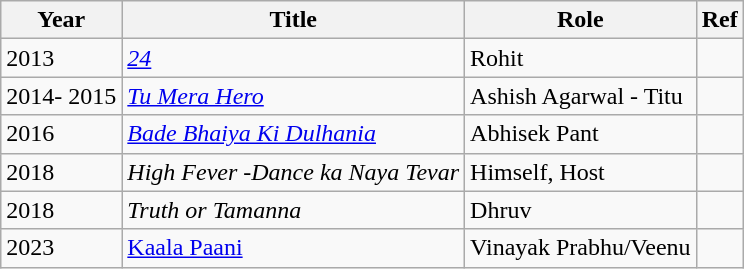<table class="wikitable sortable">
<tr>
<th>Year</th>
<th>Title</th>
<th>Role</th>
<th>Ref</th>
</tr>
<tr>
<td>2013</td>
<td><a href='#'><em>24</em></a></td>
<td>Rohit</td>
<td></td>
</tr>
<tr>
<td>2014- 2015</td>
<td><em><a href='#'>Tu Mera Hero</a></em></td>
<td>Ashish Agarwal - Titu</td>
<td></td>
</tr>
<tr>
<td>2016</td>
<td><a href='#'><em>Bade Bhaiya Ki Dulhania</em></a></td>
<td>Abhisek Pant</td>
<td></td>
</tr>
<tr>
<td>2018</td>
<td><em>High Fever -Dance ka Naya Tevar</em></td>
<td>Himself, Host</td>
<td></td>
</tr>
<tr>
<td>2018</td>
<td><em>Truth or Tamanna</em></td>
<td>Dhruv</td>
<td></td>
</tr>
<tr>
<td>2023</td>
<td><a href='#'>Kaala Paani</a></td>
<td>Vinayak Prabhu/Veenu</td>
<td></td>
</tr>
</table>
